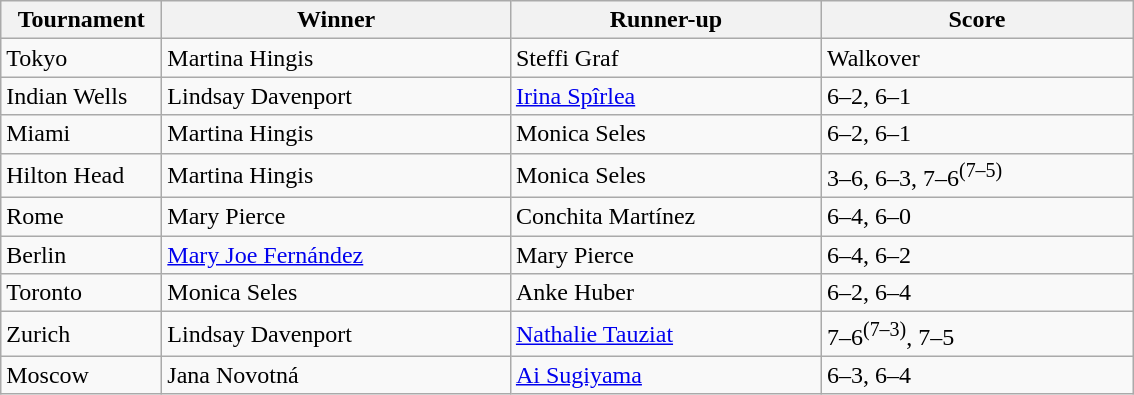<table class="wikitable">
<tr>
<th width=100>Tournament</th>
<th width=225>Winner</th>
<th width=200>Runner-up</th>
<th width=200>Score</th>
</tr>
<tr>
<td>Tokyo</td>
<td> Martina Hingis</td>
<td> Steffi Graf</td>
<td>Walkover</td>
</tr>
<tr>
<td>Indian Wells</td>
<td> Lindsay Davenport</td>
<td> <a href='#'>Irina Spîrlea</a></td>
<td>6–2, 6–1</td>
</tr>
<tr>
<td>Miami</td>
<td> Martina Hingis</td>
<td> Monica Seles</td>
<td>6–2, 6–1</td>
</tr>
<tr>
<td>Hilton Head</td>
<td> Martina Hingis</td>
<td> Monica Seles</td>
<td>3–6, 6–3, 7–6<sup>(7–5)</sup></td>
</tr>
<tr>
<td>Rome</td>
<td> Mary Pierce</td>
<td> Conchita Martínez</td>
<td>6–4, 6–0</td>
</tr>
<tr>
<td>Berlin</td>
<td> <a href='#'>Mary Joe Fernández</a></td>
<td> Mary Pierce</td>
<td>6–4, 6–2</td>
</tr>
<tr>
<td>Toronto</td>
<td> Monica Seles</td>
<td> Anke Huber</td>
<td>6–2, 6–4</td>
</tr>
<tr>
<td>Zurich</td>
<td> Lindsay Davenport</td>
<td> <a href='#'>Nathalie Tauziat</a></td>
<td>7–6<sup>(7–3)</sup>, 7–5</td>
</tr>
<tr>
<td>Moscow</td>
<td> Jana Novotná</td>
<td> <a href='#'>Ai Sugiyama</a></td>
<td>6–3, 6–4</td>
</tr>
</table>
